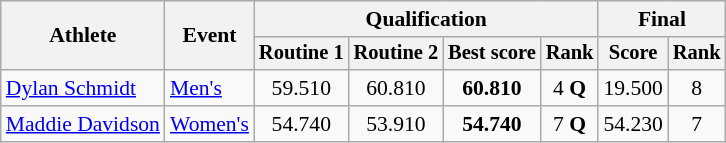<table class="wikitable" style="font-size:90%">
<tr>
<th rowspan="2">Athlete</th>
<th rowspan="2">Event</th>
<th colspan="4">Qualification</th>
<th colspan="2">Final</th>
</tr>
<tr style="font-size:95%">
<th>Routine 1</th>
<th>Routine 2</th>
<th>Best score</th>
<th>Rank</th>
<th>Score</th>
<th>Rank</th>
</tr>
<tr align=center>
<td align=left><a href='#'>Dylan Schmidt</a></td>
<td align=left><a href='#'>Men's</a></td>
<td>59.510</td>
<td>60.810</td>
<td><strong>60.810</strong></td>
<td>4 <strong>Q</strong></td>
<td>19.500</td>
<td>8</td>
</tr>
<tr align=center>
<td align=left><a href='#'>Maddie Davidson</a></td>
<td align=left><a href='#'>Women's</a></td>
<td>54.740</td>
<td>53.910</td>
<td><strong>54.740</strong></td>
<td>7 <strong>Q</strong></td>
<td>54.230</td>
<td>7</td>
</tr>
</table>
